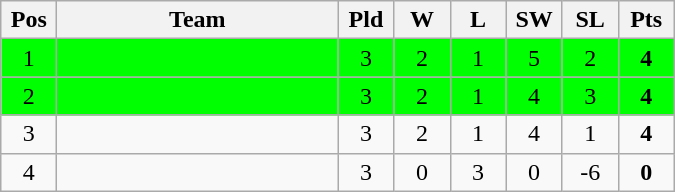<table class="wikitable" style="text-align: center;">
<tr>
<th width="30">Pos</th>
<th width="180">Team</th>
<th width="30">Pld</th>
<th width="30">W</th>
<th width="30">L</th>
<th width="30">SW</th>
<th width="30">SL</th>
<th width="30">Pts</th>
</tr>
<tr bgcolor=#00FF00>
<td>1</td>
<td align="left"></td>
<td>3</td>
<td>2</td>
<td>1</td>
<td>5</td>
<td>2</td>
<td><strong>4</strong></td>
</tr>
<tr bgcolor=#00FF00>
<td>2</td>
<td align="left"></td>
<td>3</td>
<td>2</td>
<td>1</td>
<td>4</td>
<td>3</td>
<td><strong>4</strong></td>
</tr>
<tr>
<td>3</td>
<td align="left"></td>
<td>3</td>
<td>2</td>
<td>1</td>
<td>4</td>
<td>1</td>
<td><strong>4</strong></td>
</tr>
<tr>
<td>4</td>
<td align="left"></td>
<td>3</td>
<td>0</td>
<td>3</td>
<td>0</td>
<td>-6</td>
<td><strong>0</strong></td>
</tr>
</table>
